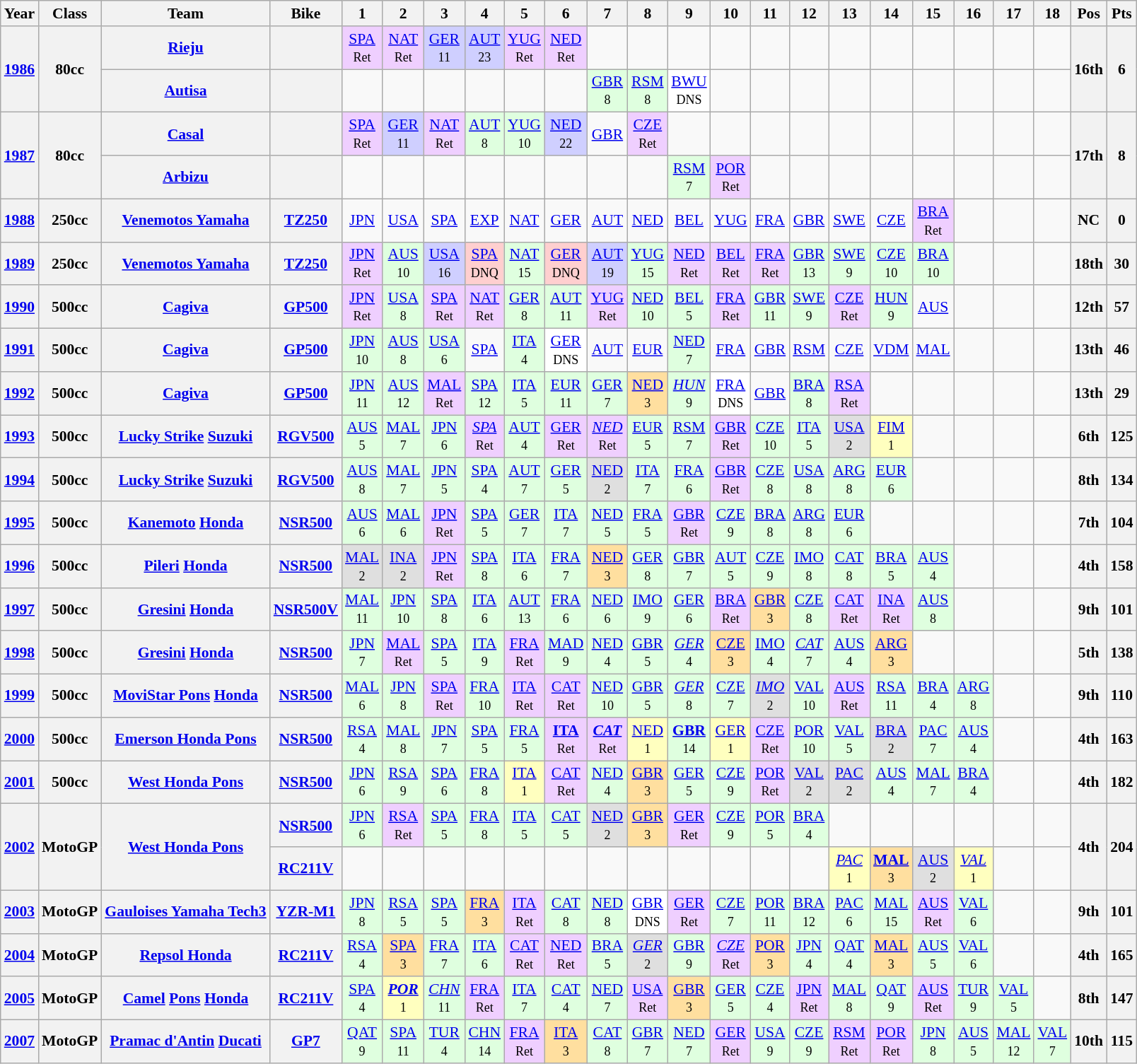<table class="wikitable" style="text-align:center; font-size:90%">
<tr>
<th>Year</th>
<th>Class</th>
<th>Team</th>
<th>Bike</th>
<th>1</th>
<th>2</th>
<th>3</th>
<th>4</th>
<th>5</th>
<th>6</th>
<th>7</th>
<th>8</th>
<th>9</th>
<th>10</th>
<th>11</th>
<th>12</th>
<th>13</th>
<th>14</th>
<th>15</th>
<th>16</th>
<th>17</th>
<th>18</th>
<th>Pos</th>
<th>Pts</th>
</tr>
<tr>
<th rowspan=2><a href='#'>1986</a></th>
<th rowspan=2>80cc</th>
<th><a href='#'>Rieju</a></th>
<th></th>
<td style="background:#EFCFFF;"><a href='#'>SPA</a><br><small>Ret</small></td>
<td style="background:#EFCFFF;"><a href='#'>NAT</a><br><small>Ret</small></td>
<td style="background:#CFCFFF;"><a href='#'>GER</a><br><small>11</small></td>
<td style="background:#CFCFFF;"><a href='#'>AUT</a><br><small>23</small></td>
<td style="background:#EFCFFF;"><a href='#'>YUG</a><br><small>Ret</small></td>
<td style="background:#EFCFFF;"><a href='#'>NED</a><br><small>Ret</small></td>
<td></td>
<td></td>
<td></td>
<td></td>
<td></td>
<td></td>
<td></td>
<td></td>
<td></td>
<td></td>
<td></td>
<td></td>
<th rowspan=2>16th</th>
<th rowspan=2>6</th>
</tr>
<tr>
<th><a href='#'>Autisa</a></th>
<th></th>
<td></td>
<td></td>
<td></td>
<td></td>
<td></td>
<td></td>
<td style="background:#DFFFDF;"><a href='#'>GBR</a><br><small>8</small></td>
<td style="background:#DFFFDF;"><a href='#'>RSM</a><br><small>8</small></td>
<td style="background:#FFFFFF;"><a href='#'>BWU</a><br><small>DNS</small></td>
<td></td>
<td></td>
<td></td>
<td></td>
<td></td>
<td></td>
<td></td>
<td></td>
<td></td>
</tr>
<tr>
<th rowspan=2><a href='#'>1987</a></th>
<th rowspan=2>80cc</th>
<th><a href='#'>Casal</a></th>
<th></th>
<td style="background:#EFCFFF;"><a href='#'>SPA</a><br><small>Ret</small></td>
<td style="background:#CFCFFF;"><a href='#'>GER</a><br><small>11</small></td>
<td style="background:#EFCFFF;"><a href='#'>NAT</a><br><small>Ret</small></td>
<td style="background:#DFFFDF;"><a href='#'>AUT</a><br><small>8</small></td>
<td style="background:#DFFFDF;"><a href='#'>YUG</a><br><small>10</small></td>
<td style="background:#CFCFFF;"><a href='#'>NED</a><br><small>22</small></td>
<td><a href='#'>GBR</a><br><small></small></td>
<td style="background:#EFCFFF;"><a href='#'>CZE</a><br><small>Ret</small></td>
<td></td>
<td></td>
<td></td>
<td></td>
<td></td>
<td></td>
<td></td>
<td></td>
<td></td>
<td></td>
<th rowspan=2>17th</th>
<th rowspan=2>8</th>
</tr>
<tr>
<th><a href='#'>Arbizu</a></th>
<th></th>
<td></td>
<td></td>
<td></td>
<td></td>
<td></td>
<td></td>
<td></td>
<td></td>
<td style="background:#DFFFDF;"><a href='#'>RSM</a><br><small>7</small></td>
<td style="background:#EFCFFF;"><a href='#'>POR</a><br><small>Ret</small></td>
<td></td>
<td></td>
<td></td>
<td></td>
<td></td>
<td></td>
<td></td>
<td></td>
</tr>
<tr>
<th><a href='#'>1988</a></th>
<th>250cc</th>
<th><a href='#'>Venemotos Yamaha</a></th>
<th><a href='#'>TZ250</a></th>
<td><a href='#'>JPN</a></td>
<td><a href='#'>USA</a></td>
<td><a href='#'>SPA</a></td>
<td><a href='#'>EXP</a></td>
<td><a href='#'>NAT</a></td>
<td><a href='#'>GER</a></td>
<td><a href='#'>AUT</a></td>
<td><a href='#'>NED</a></td>
<td><a href='#'>BEL</a></td>
<td><a href='#'>YUG</a></td>
<td><a href='#'>FRA</a></td>
<td><a href='#'>GBR</a></td>
<td><a href='#'>SWE</a></td>
<td><a href='#'>CZE</a></td>
<td style="background:#EFCFFF;"><a href='#'>BRA</a><br><small>Ret</small></td>
<td></td>
<td></td>
<td></td>
<th>NC</th>
<th>0</th>
</tr>
<tr>
<th><a href='#'>1989</a></th>
<th>250cc</th>
<th><a href='#'>Venemotos Yamaha</a></th>
<th><a href='#'>TZ250</a></th>
<td style="background:#EFCFFF;"><a href='#'>JPN</a><br><small>Ret</small></td>
<td style="background:#DFFFDF;"><a href='#'>AUS</a><br><small>10</small></td>
<td style="background:#CFCFFF;"><a href='#'>USA</a><br><small>16</small></td>
<td style="background:#FFCFCF;"><a href='#'>SPA</a><br><small>DNQ</small></td>
<td style="background:#DFFFDF;"><a href='#'>NAT</a><br><small>15</small></td>
<td style="background:#FFCFCF;"><a href='#'>GER</a><br><small>DNQ</small></td>
<td style="background:#CFCFFF;"><a href='#'>AUT</a><br><small>19</small></td>
<td style="background:#DFFFDF;"><a href='#'>YUG</a><br><small>15</small></td>
<td style="background:#EFCFFF;"><a href='#'>NED</a><br><small>Ret</small></td>
<td style="background:#EFCFFF;"><a href='#'>BEL</a><br><small>Ret</small></td>
<td style="background:#EFCFFF;"><a href='#'>FRA</a><br><small>Ret</small></td>
<td style="background:#DFFFDF;"><a href='#'>GBR</a><br><small>13</small></td>
<td style="background:#DFFFDF;"><a href='#'>SWE</a><br><small>9</small></td>
<td style="background:#DFFFDF;"><a href='#'>CZE</a><br><small>10</small></td>
<td style="background:#DFFFDF;"><a href='#'>BRA</a><br><small>10</small></td>
<td></td>
<td></td>
<td></td>
<th>18th</th>
<th>30</th>
</tr>
<tr>
<th><a href='#'>1990</a></th>
<th>500cc</th>
<th><a href='#'>Cagiva</a></th>
<th><a href='#'>GP500</a></th>
<td style="background:#EFCFFF;"><a href='#'>JPN</a><br><small>Ret</small></td>
<td style="background:#DFFFDF;"><a href='#'>USA</a><br><small>8</small></td>
<td style="background:#EFCFFF;"><a href='#'>SPA</a><br><small>Ret</small></td>
<td style="background:#EFCFFF;"><a href='#'>NAT</a><br><small>Ret</small></td>
<td style="background:#DFFFDF;"><a href='#'>GER</a><br><small>8</small></td>
<td style="background:#DFFFDF;"><a href='#'>AUT</a><br><small>11</small></td>
<td style="background:#EFCFFF;"><a href='#'>YUG</a><br><small>Ret</small></td>
<td style="background:#DFFFDF;"><a href='#'>NED</a><br><small>10</small></td>
<td style="background:#DFFFDF;"><a href='#'>BEL</a><br><small>5</small></td>
<td style="background:#EFCFFF;"><a href='#'>FRA</a><br><small>Ret</small></td>
<td style="background:#DFFFDF;"><a href='#'>GBR</a><br><small>11</small></td>
<td style="background:#DFFFDF;"><a href='#'>SWE</a><br><small>9</small></td>
<td style="background:#EFCFFF;"><a href='#'>CZE</a><br><small>Ret</small></td>
<td style="background:#DFFFDF;"><a href='#'>HUN</a><br><small>9</small></td>
<td><a href='#'>AUS</a><br><small></small></td>
<td></td>
<td></td>
<td></td>
<th>12th</th>
<th>57</th>
</tr>
<tr>
<th><a href='#'>1991</a></th>
<th>500cc</th>
<th><a href='#'>Cagiva</a></th>
<th><a href='#'>GP500</a></th>
<td style="background:#DFFFDF;"><a href='#'>JPN</a><br><small>10</small></td>
<td style="background:#DFFFDF;"><a href='#'>AUS</a><br><small>8</small></td>
<td style="background:#DFFFDF;"><a href='#'>USA</a><br><small>6</small></td>
<td><a href='#'>SPA</a></td>
<td style="background:#DFFFDF;"><a href='#'>ITA</a><br><small>4</small></td>
<td style="background:#FFFFFF;"><a href='#'>GER</a><br><small>DNS</small></td>
<td><a href='#'>AUT</a></td>
<td><a href='#'>EUR</a></td>
<td style="background:#DFFFDF;"><a href='#'>NED</a><br><small>7</small></td>
<td><a href='#'>FRA</a></td>
<td><a href='#'>GBR</a></td>
<td><a href='#'>RSM</a></td>
<td><a href='#'>CZE</a></td>
<td><a href='#'>VDM</a></td>
<td><a href='#'>MAL</a></td>
<td></td>
<td></td>
<td></td>
<th>13th</th>
<th>46</th>
</tr>
<tr>
<th><a href='#'>1992</a></th>
<th>500cc</th>
<th><a href='#'>Cagiva</a></th>
<th><a href='#'>GP500</a></th>
<td style="background:#DFFFDF;"><a href='#'>JPN</a><br><small>11</small></td>
<td style="background:#DFFFDF;"><a href='#'>AUS</a><br><small>12</small></td>
<td style="background:#EFCFFF;"><a href='#'>MAL</a><br><small>Ret</small></td>
<td style="background:#DFFFDF;"><a href='#'>SPA</a><br><small>12</small></td>
<td style="background:#DFFFDF;"><a href='#'>ITA</a><br><small>5</small></td>
<td style="background:#DFFFDF;"><a href='#'>EUR</a><br><small>11</small></td>
<td style="background:#DFFFDF;"><a href='#'>GER</a><br><small>7</small></td>
<td style="background:#FFDF9F;"><a href='#'>NED</a><br><small>3</small></td>
<td style="background:#DFFFDF;"><em><a href='#'>HUN</a></em><br><small>9</small></td>
<td style="background:#FFFFFF;"><a href='#'>FRA</a><br><small>DNS</small></td>
<td><a href='#'>GBR</a></td>
<td style="background:#DFFFDF;"><a href='#'>BRA</a><br><small>8</small></td>
<td style="background:#EFCFFF;"><a href='#'>RSA</a><br><small>Ret</small></td>
<td></td>
<td></td>
<td></td>
<td></td>
<td></td>
<th>13th</th>
<th>29</th>
</tr>
<tr>
<th><a href='#'>1993</a></th>
<th>500cc</th>
<th><a href='#'>Lucky Strike</a> <a href='#'>Suzuki</a></th>
<th><a href='#'>RGV500</a></th>
<td style="background:#DFFFDF;"><a href='#'>AUS</a><br><small>5</small></td>
<td style="background:#DFFFDF;"><a href='#'>MAL</a><br><small>7</small></td>
<td style="background:#DFFFDF;"><a href='#'>JPN</a><br><small>6</small></td>
<td style="background:#EFCFFF;"><em><a href='#'>SPA</a></em><br><small>Ret</small></td>
<td style="background:#DFFFDF;"><a href='#'>AUT</a><br><small>4</small></td>
<td style="background:#EFCFFF;"><a href='#'>GER</a><br><small>Ret</small></td>
<td style="background:#EFCFFF;"><em><a href='#'>NED</a></em><br><small>Ret</small></td>
<td style="background:#DFFFDF;"><a href='#'>EUR</a><br><small>5</small></td>
<td style="background:#DFFFDF;"><a href='#'>RSM</a><br><small>7</small></td>
<td style="background:#EFCFFF;"><a href='#'>GBR</a><br><small>Ret</small></td>
<td style="background:#DFFFDF;"><a href='#'>CZE</a><br><small>10</small></td>
<td style="background:#DFFFDF;"><a href='#'>ITA</a><br><small>5</small></td>
<td style="background:#DFDFDF;"><a href='#'>USA</a><br><small>2</small></td>
<td style="background:#FFFFBF;"><a href='#'>FIM</a><br><small>1</small></td>
<td></td>
<td></td>
<td></td>
<td></td>
<th>6th</th>
<th>125</th>
</tr>
<tr>
<th><a href='#'>1994</a></th>
<th>500cc</th>
<th><a href='#'>Lucky Strike</a> <a href='#'>Suzuki</a></th>
<th><a href='#'>RGV500</a></th>
<td style="background:#DFFFDF;"><a href='#'>AUS</a><br><small>8</small></td>
<td style="background:#DFFFDF;"><a href='#'>MAL</a><br><small>7</small></td>
<td style="background:#DFFFDF;"><a href='#'>JPN</a><br><small>5</small></td>
<td style="background:#DFFFDF;"><a href='#'>SPA</a><br><small>4</small></td>
<td style="background:#DFFFDF;"><a href='#'>AUT</a><br><small>7</small></td>
<td style="background:#DFFFDF;"><a href='#'>GER</a><br><small>5</small></td>
<td style="background:#DFDFDF;"><a href='#'>NED</a><br><small>2</small></td>
<td style="background:#DFFFDF;"><a href='#'>ITA</a><br><small>7</small></td>
<td style="background:#DFFFDF;"><a href='#'>FRA</a><br><small>6</small></td>
<td style="background:#EFCFFF;"><a href='#'>GBR</a><br><small>Ret</small></td>
<td style="background:#DFFFDF;"><a href='#'>CZE</a><br><small>8</small></td>
<td style="background:#DFFFDF;"><a href='#'>USA</a><br><small>8</small></td>
<td style="background:#DFFFDF;"><a href='#'>ARG</a><br><small>8</small></td>
<td style="background:#DFFFDF;"><a href='#'>EUR</a><br><small>6</small></td>
<td></td>
<td></td>
<td></td>
<td></td>
<th>8th</th>
<th>134</th>
</tr>
<tr>
<th><a href='#'>1995</a></th>
<th>500cc</th>
<th><a href='#'>Kanemoto</a> <a href='#'>Honda</a></th>
<th><a href='#'>NSR500</a></th>
<td style="background:#DFFFDF;"><a href='#'>AUS</a><br><small>6</small></td>
<td style="background:#DFFFDF;"><a href='#'>MAL</a><br><small>6</small></td>
<td style="background:#EFCFFF;"><a href='#'>JPN</a><br><small>Ret</small></td>
<td style="background:#DFFFDF;"><a href='#'>SPA</a><br><small>5</small></td>
<td style="background:#DFFFDF;"><a href='#'>GER</a><br><small>7</small></td>
<td style="background:#DFFFDF;"><a href='#'>ITA</a><br><small>7</small></td>
<td style="background:#DFFFDF;"><a href='#'>NED</a><br><small>5</small></td>
<td style="background:#DFFFDF;"><a href='#'>FRA</a><br><small>5</small></td>
<td style="background:#EFCFFF;"><a href='#'>GBR</a><br><small>Ret</small></td>
<td style="background:#DFFFDF;"><a href='#'>CZE</a><br><small>9</small></td>
<td style="background:#DFFFDF;"><a href='#'>BRA</a><br><small>8</small></td>
<td style="background:#DFFFDF;"><a href='#'>ARG</a><br><small>8</small></td>
<td style="background:#DFFFDF;"><a href='#'>EUR</a><br><small>6</small></td>
<td></td>
<td></td>
<td></td>
<td></td>
<td></td>
<th>7th</th>
<th>104</th>
</tr>
<tr>
<th><a href='#'>1996</a></th>
<th>500cc</th>
<th><a href='#'>Pileri</a> <a href='#'>Honda</a></th>
<th><a href='#'>NSR500</a></th>
<td style="background:#DFDFDF;"><a href='#'>MAL</a><br><small>2</small></td>
<td style="background:#DFDFDF;"><a href='#'>INA</a><br><small>2</small></td>
<td style="background:#EFCFFF;"><a href='#'>JPN</a><br><small>Ret</small></td>
<td style="background:#DFFFDF;"><a href='#'>SPA</a><br><small>8</small></td>
<td style="background:#DFFFDF;"><a href='#'>ITA</a><br><small>6</small></td>
<td style="background:#DFFFDF;"><a href='#'>FRA</a><br><small>7</small></td>
<td style="background:#FFDF9F;"><a href='#'>NED</a><br><small>3</small></td>
<td style="background:#DFFFDF;"><a href='#'>GER</a><br><small>8</small></td>
<td style="background:#DFFFDF;"><a href='#'>GBR</a><br><small>7</small></td>
<td style="background:#DFFFDF;"><a href='#'>AUT</a><br><small>5</small></td>
<td style="background:#DFFFDF;"><a href='#'>CZE</a><br><small>9</small></td>
<td style="background:#DFFFDF;"><a href='#'>IMO</a><br><small>8</small></td>
<td style="background:#DFFFDF;"><a href='#'>CAT</a><br><small>8</small></td>
<td style="background:#DFFFDF;"><a href='#'>BRA</a><br><small>5</small></td>
<td style="background:#DFFFDF;"><a href='#'>AUS</a><br><small>4</small></td>
<td></td>
<td></td>
<td></td>
<th>4th</th>
<th>158</th>
</tr>
<tr>
<th><a href='#'>1997</a></th>
<th>500cc</th>
<th><a href='#'>Gresini</a> <a href='#'>Honda</a></th>
<th><a href='#'>NSR500V</a></th>
<td style="background:#DFFFDF;"><a href='#'>MAL</a><br><small>11</small></td>
<td style="background:#DFFFDF;"><a href='#'>JPN</a><br><small>10</small></td>
<td style="background:#DFFFDF;"><a href='#'>SPA</a><br><small>8</small></td>
<td style="background:#DFFFDF;"><a href='#'>ITA</a><br><small>6</small></td>
<td style="background:#DFFFDF;"><a href='#'>AUT</a><br><small>13</small></td>
<td style="background:#DFFFDF;"><a href='#'>FRA</a><br><small>6</small></td>
<td style="background:#DFFFDF;"><a href='#'>NED</a><br><small>6</small></td>
<td style="background:#DFFFDF;"><a href='#'>IMO</a><br><small>9</small></td>
<td style="background:#DFFFDF;"><a href='#'>GER</a><br><small>6</small></td>
<td style="background:#EFCFFF;"><a href='#'>BRA</a><br><small>Ret</small></td>
<td style="background:#FFDF9F;"><a href='#'>GBR</a><br><small>3</small></td>
<td style="background:#DFFFDF;"><a href='#'>CZE</a><br><small>8</small></td>
<td style="background:#EFCFFF;"><a href='#'>CAT</a><br><small>Ret</small></td>
<td style="background:#EFCFFF;"><a href='#'>INA</a><br><small>Ret</small></td>
<td style="background:#DFFFDF;"><a href='#'>AUS</a><br><small>8</small></td>
<td></td>
<td></td>
<td></td>
<th>9th</th>
<th>101</th>
</tr>
<tr>
<th><a href='#'>1998</a></th>
<th>500cc</th>
<th><a href='#'>Gresini</a> <a href='#'>Honda</a></th>
<th><a href='#'>NSR500</a></th>
<td style="background:#DFFFDF;"><a href='#'>JPN</a><br><small>7</small></td>
<td style="background:#EFCFFF;"><a href='#'>MAL</a><br><small>Ret</small></td>
<td style="background:#DFFFDF;"><a href='#'>SPA</a><br><small>5</small></td>
<td style="background:#DFFFDF;"><a href='#'>ITA</a><br><small>9</small></td>
<td style="background:#EFCFFF;"><a href='#'>FRA</a><br><small>Ret</small></td>
<td style="background:#DFFFDF;"><a href='#'>MAD</a><br><small>9</small></td>
<td style="background:#DFFFDF;"><a href='#'>NED</a><br><small>4</small></td>
<td style="background:#DFFFDF;"><a href='#'>GBR</a><br><small>5</small></td>
<td style="background:#DFFFDF;"><em><a href='#'>GER</a></em><br><small>4</small></td>
<td style="background:#FFDF9F;"><a href='#'>CZE</a><br><small>3</small></td>
<td style="background:#DFFFDF;"><a href='#'>IMO</a><br><small>4</small></td>
<td style="background:#DFFFDF;"><em><a href='#'>CAT</a></em><br><small>7</small></td>
<td style="background:#DFFFDF;"><a href='#'>AUS</a><br><small>4</small></td>
<td style="background:#FFDF9F;"><a href='#'>ARG</a><br><small>3</small></td>
<td></td>
<td></td>
<td></td>
<td></td>
<th>5th</th>
<th>138</th>
</tr>
<tr>
<th><a href='#'>1999</a></th>
<th>500cc</th>
<th><a href='#'>MoviStar Pons</a> <a href='#'>Honda</a></th>
<th><a href='#'>NSR500</a></th>
<td style="background:#DFFFDF;"><a href='#'>MAL</a><br><small>6</small></td>
<td style="background:#DFFFDF;"><a href='#'>JPN</a><br><small>8</small></td>
<td style="background:#EFCFFF;"><a href='#'>SPA</a><br><small>Ret</small></td>
<td style="background:#DFFFDF;"><a href='#'>FRA</a><br><small>10</small></td>
<td style="background:#EFCFFF;"><a href='#'>ITA</a><br><small>Ret</small></td>
<td style="background:#EFCFFF;"><a href='#'>CAT</a><br><small>Ret</small></td>
<td style="background:#DFFFDF;"><a href='#'>NED</a><br><small>10</small></td>
<td style="background:#DFFFDF;"><a href='#'>GBR</a><br><small>5</small></td>
<td style="background:#DFFFDF;"><em><a href='#'>GER</a></em><br><small>8</small></td>
<td style="background:#DFFFDF;"><a href='#'>CZE</a><br><small>7</small></td>
<td style="background:#DFDFDF;"><em><a href='#'>IMO</a></em><br><small>2</small></td>
<td style="background:#DFFFDF;"><a href='#'>VAL</a><br><small>10</small></td>
<td style="background:#EFCFFF;"><a href='#'>AUS</a><br><small>Ret</small></td>
<td style="background:#DFFFDF;"><a href='#'>RSA</a><br><small>11</small></td>
<td style="background:#DFFFDF;"><a href='#'>BRA</a><br><small>4</small></td>
<td style="background:#DFFFDF;"><a href='#'>ARG</a><br><small>8</small></td>
<td></td>
<td></td>
<th>9th</th>
<th>110</th>
</tr>
<tr>
<th><a href='#'>2000</a></th>
<th>500cc</th>
<th><a href='#'>Emerson Honda Pons</a></th>
<th><a href='#'>NSR500</a></th>
<td style="background:#DFFFDF;"><a href='#'>RSA</a><br><small>4</small></td>
<td style="background:#DFFFDF;"><a href='#'>MAL</a><br><small>8</small></td>
<td style="background:#DFFFDF;"><a href='#'>JPN</a><br><small>7</small></td>
<td style="background:#DFFFDF;"><a href='#'>SPA</a><br><small>5</small></td>
<td style="background:#DFFFDF;"><a href='#'>FRA</a><br><small>5</small></td>
<td style="background:#EFCFFF;"><strong><a href='#'>ITA</a></strong><br><small>Ret</small></td>
<td style="background:#EFCFFF;"><strong><em><a href='#'>CAT</a></em></strong><br><small>Ret</small></td>
<td style="background:#FFFFBF;"><a href='#'>NED</a><br><small>1</small></td>
<td style="background:#DFFFDF;"><strong><a href='#'>GBR</a></strong><br><small>14</small></td>
<td style="background:#FFFFBF;"><a href='#'>GER</a><br><small>1</small></td>
<td style="background:#EFCFFF;"><a href='#'>CZE</a><br><small>Ret</small></td>
<td style="background:#DFFFDF;"><a href='#'>POR</a><br><small>10</small></td>
<td style="background:#DFFFDF;"><a href='#'>VAL</a><br><small>5</small></td>
<td style="background:#DFDFDF;"><a href='#'>BRA</a><br><small>2</small></td>
<td style="background:#DFFFDF;"><a href='#'>PAC</a><br><small>7</small></td>
<td style="background:#DFFFDF;"><a href='#'>AUS</a><br><small>4</small></td>
<td></td>
<td></td>
<th>4th</th>
<th>163</th>
</tr>
<tr>
<th><a href='#'>2001</a></th>
<th>500cc</th>
<th><a href='#'>West Honda Pons</a></th>
<th><a href='#'>NSR500</a></th>
<td style="background:#DFFFDF;"><a href='#'>JPN</a><br><small>6</small></td>
<td style="background:#DFFFDF;"><a href='#'>RSA</a><br><small>9</small></td>
<td style="background:#DFFFDF;"><a href='#'>SPA</a><br><small>6</small></td>
<td style="background:#DFFFDF;"><a href='#'>FRA</a><br><small>8</small></td>
<td style="background:#FFFFBF;"><a href='#'>ITA</a><br><small>1</small></td>
<td style="background:#EFCFFF;"><a href='#'>CAT</a><br><small>Ret</small></td>
<td style="background:#DFFFDF;"><a href='#'>NED</a><br><small>4</small></td>
<td style="background:#FFDF9F;"><a href='#'>GBR</a><br><small>3</small></td>
<td style="background:#DFFFDF;"><a href='#'>GER</a><br><small>5</small></td>
<td style="background:#DFFFDF;"><a href='#'>CZE</a><br><small>9</small></td>
<td style="background:#EFCFFF;"><a href='#'>POR</a><br><small>Ret</small></td>
<td style="background:#DFDFDF;"><a href='#'>VAL</a><br><small>2</small></td>
<td style="background:#DFDFDF;"><a href='#'>PAC</a><br><small>2</small></td>
<td style="background:#DFFFDF;"><a href='#'>AUS</a><br><small>4</small></td>
<td style="background:#DFFFDF;"><a href='#'>MAL</a><br><small>7</small></td>
<td style="background:#DFFFDF;"><a href='#'>BRA</a><br><small>4</small></td>
<td></td>
<td></td>
<th>4th</th>
<th>182</th>
</tr>
<tr>
<th rowspan=2><a href='#'>2002</a></th>
<th rowspan=2>MotoGP</th>
<th rowspan=2><a href='#'>West Honda Pons</a></th>
<th><a href='#'>NSR500</a></th>
<td style="background:#DFFFDF;"><a href='#'>JPN</a><br><small>6</small></td>
<td style="background:#EFCFFF;"><a href='#'>RSA</a><br><small>Ret</small></td>
<td style="background:#DFFFDF;"><a href='#'>SPA</a><br><small>5</small></td>
<td style="background:#DFFFDF;"><a href='#'>FRA</a><br><small>8</small></td>
<td style="background:#DFFFDF;"><a href='#'>ITA</a><br><small>5</small></td>
<td style="background:#DFFFDF;"><a href='#'>CAT</a><br><small>5</small></td>
<td style="background:#DFDFDF;"><a href='#'>NED</a><br><small>2</small></td>
<td style="background:#FFDF9F;"><a href='#'>GBR</a><br><small>3</small></td>
<td style="background:#EFCFFF;"><a href='#'>GER</a><br><small>Ret</small></td>
<td style="background:#DFFFDF;"><a href='#'>CZE</a><br><small>9</small></td>
<td style="background:#DFFFDF;"><a href='#'>POR</a><br><small>5</small></td>
<td style="background:#DFFFDF;"><a href='#'>BRA</a><br><small>4</small></td>
<td></td>
<td></td>
<td></td>
<td></td>
<td></td>
<td></td>
<th rowspan=2>4th</th>
<th rowspan=2>204</th>
</tr>
<tr>
<th><a href='#'>RC211V</a></th>
<td></td>
<td></td>
<td></td>
<td></td>
<td></td>
<td></td>
<td></td>
<td></td>
<td></td>
<td></td>
<td></td>
<td></td>
<td style="background:#FFFFBF;"><a href='#'><em>PAC</em></a><br><small>1</small></td>
<td style="background:#FFDF9F;"><strong><a href='#'>MAL</a></strong> <br><small>3</small></td>
<td style="background:#DFDFDF;"><a href='#'>AUS</a><br><small>2</small></td>
<td style="background:#FFFFBF;"><a href='#'><em>VAL</em></a><br><small>1</small></td>
<td></td>
<td></td>
</tr>
<tr>
<th><a href='#'>2003</a></th>
<th>MotoGP</th>
<th><a href='#'>Gauloises Yamaha Tech3</a></th>
<th><a href='#'>YZR-M1</a></th>
<td style="background:#DFFFDF;"><a href='#'>JPN</a><br><small>8</small></td>
<td style="background:#DFFFDF;"><a href='#'>RSA</a><br><small>5</small></td>
<td style="background:#DFFFDF;"><a href='#'>SPA</a><br><small>5</small></td>
<td style="background:#FFDF9F;"><a href='#'>FRA</a><br><small>3</small></td>
<td style="background:#EFCFFF;"><a href='#'>ITA</a><br><small>Ret</small></td>
<td style="background:#DFFFDF;"><a href='#'>CAT</a><br><small>8</small></td>
<td style="background:#DFFFDF;"><a href='#'>NED</a><br><small>8</small></td>
<td style="background:#FFFFFF;"><a href='#'>GBR</a><br><small>DNS</small></td>
<td style="background:#EFCFFF;"><a href='#'>GER</a><br><small>Ret</small></td>
<td style="background:#DFFFDF;"><a href='#'>CZE</a><br><small>7</small></td>
<td style="background:#DFFFDF;"><a href='#'>POR</a><br><small>11</small></td>
<td style="background:#DFFFDF;"><a href='#'>BRA</a><br><small>12</small></td>
<td style="background:#DFFFDF;"><a href='#'>PAC</a><br><small>6</small></td>
<td style="background:#DFFFDF;"><a href='#'>MAL</a><br><small>15</small></td>
<td style="background:#EFCFFF;"><a href='#'>AUS</a><br><small>Ret</small></td>
<td style="background:#DFFFDF;"><a href='#'>VAL</a><br><small>6</small></td>
<td></td>
<td></td>
<th>9th</th>
<th>101</th>
</tr>
<tr>
<th><a href='#'>2004</a></th>
<th>MotoGP</th>
<th><a href='#'>Repsol Honda</a></th>
<th><a href='#'>RC211V</a></th>
<td style="background:#DFFFDF;"><a href='#'>RSA</a><br><small>4</small></td>
<td style="background:#FFDF9F;"><a href='#'>SPA</a><br><small>3</small></td>
<td style="background:#DFFFDF;"><a href='#'>FRA</a><br><small>7</small></td>
<td style="background:#DFFFDF;"><a href='#'>ITA</a><br><small>6</small></td>
<td style="background:#EFCFFF;"><a href='#'>CAT</a><br><small>Ret</small></td>
<td style="background:#EFCFFF;"><a href='#'>NED</a><br><small>Ret</small></td>
<td style="background:#DFFFDF;"><a href='#'>BRA</a><br><small>5</small></td>
<td style="background:#DFDFDF;"><a href='#'><em>GER</em></a><br><small>2</small></td>
<td style="background:#DFFFDF;"><a href='#'>GBR</a><br><small>9</small></td>
<td style="background:#EFCFFF;"><a href='#'><em>CZE</em></a><br><small>Ret</small></td>
<td style="background:#FFDF9F;"><a href='#'>POR</a><br><small>3</small></td>
<td style="background:#DFFFDF;"><a href='#'>JPN</a><br><small>4</small></td>
<td style="background:#DFFFDF;"><a href='#'>QAT</a><br><small>4</small></td>
<td style="background:#FFDF9F;"><a href='#'>MAL</a><br><small>3</small></td>
<td style="background:#DFFFDF;"><a href='#'>AUS</a><br><small>5</small></td>
<td style="background:#DFFFDF;"><a href='#'>VAL</a><br><small>6</small></td>
<td></td>
<td></td>
<th>4th</th>
<th>165</th>
</tr>
<tr>
<th><a href='#'>2005</a></th>
<th>MotoGP</th>
<th><a href='#'>Camel</a> <a href='#'>Pons</a> <a href='#'>Honda</a></th>
<th><a href='#'>RC211V</a></th>
<td style="background:#DFFFDF;"><a href='#'>SPA</a><br><small>4</small></td>
<td style="background:#FFFFBF;"><strong><em><a href='#'>POR</a></em></strong> <br><small>1</small></td>
<td style="background:#DFFFDF;"><em><a href='#'>CHN</a></em> <br><small>11</small></td>
<td style="background:#EFCFFF;"><a href='#'>FRA</a><br><small>Ret</small></td>
<td style="background:#DFFFDF;"><a href='#'>ITA</a><br><small>7</small></td>
<td style="background:#DFFFDF;"><a href='#'>CAT</a><br><small>4</small></td>
<td style="background:#DFFFDF;"><a href='#'>NED</a><br><small>7</small></td>
<td style="background:#EFCFFF;"><a href='#'>USA</a><br><small>Ret</small></td>
<td style="background:#FFDF9F;"><a href='#'>GBR</a><br><small>3</small></td>
<td style="background:#DFFFDF;"><a href='#'>GER</a><br><small>5</small></td>
<td style="background:#DFFFDF;"><a href='#'>CZE</a><br><small>4</small></td>
<td style="background:#EFCFFF;"><a href='#'>JPN</a><br><small>Ret</small></td>
<td style="background:#DFFFDF;"><a href='#'>MAL</a><br><small>8</small></td>
<td style="background:#DFFFDF;"><a href='#'>QAT</a><br><small>9</small></td>
<td style="background:#EFCFFF;"><a href='#'>AUS</a><br><small>Ret</small></td>
<td style="background:#DFFFDF;"><a href='#'>TUR</a><br><small>9</small></td>
<td style="background:#DFFFDF;"><a href='#'>VAL</a><br><small>5</small></td>
<td></td>
<th>8th</th>
<th>147</th>
</tr>
<tr>
<th><a href='#'>2007</a></th>
<th>MotoGP</th>
<th><a href='#'>Pramac d'Antin</a> <a href='#'>Ducati</a></th>
<th><a href='#'>GP7</a></th>
<td style="background:#DFFFDF;"><a href='#'>QAT</a><br><small>9</small></td>
<td style="background:#DFFFDF;"><a href='#'>SPA</a><br><small>11</small></td>
<td style="background:#DFFFDF;"><a href='#'>TUR</a><br><small>4</small></td>
<td style="background:#DFFFDF;"><a href='#'>CHN</a><br><small>14</small></td>
<td style="background:#EFCFFF;"><a href='#'>FRA</a><br><small>Ret</small></td>
<td style="background:#FFDF9F;"><a href='#'>ITA</a><br><small>3</small></td>
<td style="background:#DFFFDF;"><a href='#'>CAT</a><br><small>8</small></td>
<td style="background:#DFFFDF;"><a href='#'>GBR</a><br><small>7</small></td>
<td style="background:#DFFFDF;"><a href='#'>NED</a><br><small>7</small></td>
<td style="background:#EFCFFF;"><a href='#'>GER</a><br><small>Ret</small></td>
<td style="background:#DFFFDF;"><a href='#'>USA</a><br><small>9</small></td>
<td style="background:#DFFFDF;"><a href='#'>CZE</a><br><small>9</small></td>
<td style="background:#EFCFFF;"><a href='#'>RSM</a><br><small>Ret</small></td>
<td style="background:#EFCFFF;"><a href='#'>POR</a><br><small>Ret</small></td>
<td style="background:#DFFFDF;"><a href='#'>JPN</a><br><small>8</small></td>
<td style="background:#DFFFDF;"><a href='#'>AUS</a><br><small>5</small></td>
<td style="background:#DFFFDF;"><a href='#'>MAL</a><br><small>12</small></td>
<td style="background:#DFFFDF;"><a href='#'>VAL</a><br><small>7</small></td>
<th>10th</th>
<th>115</th>
</tr>
</table>
